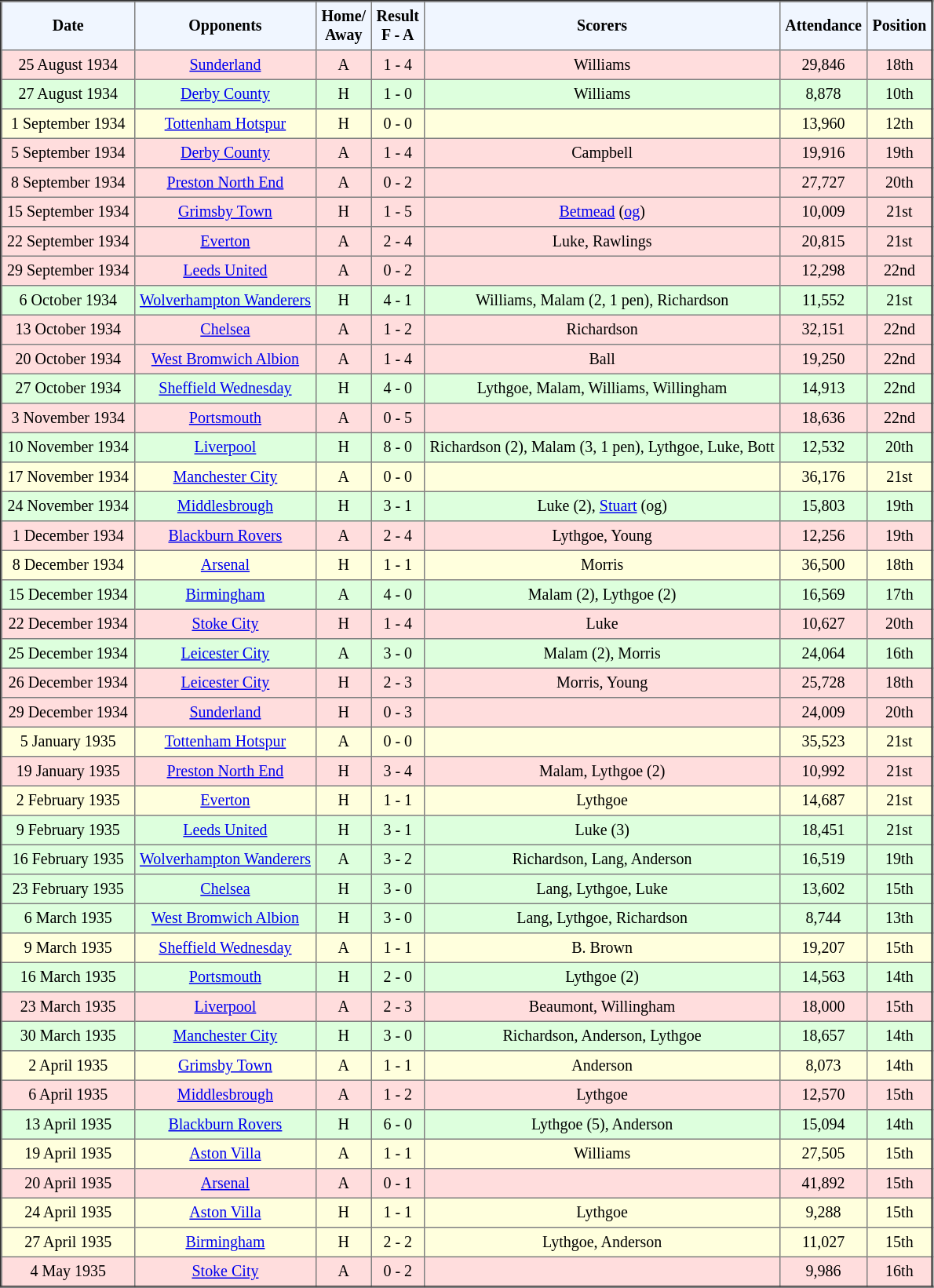<table border="2" cellpadding="4" style="border-collapse:collapse; text-align:center; font-size:smaller;">
<tr style="background:#f0f6ff;">
<th><strong>Date</strong></th>
<th><strong>Opponents</strong></th>
<th><strong>Home/<br>Away</strong></th>
<th><strong>Result<br>F - A</strong></th>
<th><strong>Scorers</strong></th>
<th><strong>Attendance</strong></th>
<th><strong>Position</strong></th>
</tr>
<tr bgcolor="#ffdddd">
<td>25 August 1934</td>
<td><a href='#'>Sunderland</a></td>
<td>A</td>
<td>1 - 4</td>
<td>Williams</td>
<td>29,846</td>
<td>18th</td>
</tr>
<tr bgcolor="#ddffdd">
<td>27 August 1934</td>
<td><a href='#'>Derby County</a></td>
<td>H</td>
<td>1 - 0</td>
<td>Williams</td>
<td>8,878</td>
<td>10th</td>
</tr>
<tr bgcolor="#ffffdd">
<td>1 September 1934</td>
<td><a href='#'>Tottenham Hotspur</a></td>
<td>H</td>
<td>0 - 0</td>
<td></td>
<td>13,960</td>
<td>12th</td>
</tr>
<tr bgcolor="#ffdddd">
<td>5 September 1934</td>
<td><a href='#'>Derby County</a></td>
<td>A</td>
<td>1 - 4</td>
<td>Campbell</td>
<td>19,916</td>
<td>19th</td>
</tr>
<tr bgcolor="#ffdddd">
<td>8 September 1934</td>
<td><a href='#'>Preston North End</a></td>
<td>A</td>
<td>0 - 2</td>
<td></td>
<td>27,727</td>
<td>20th</td>
</tr>
<tr bgcolor="#ffdddd">
<td>15 September 1934</td>
<td><a href='#'>Grimsby Town</a></td>
<td>H</td>
<td>1 - 5</td>
<td><a href='#'>Betmead</a> (<a href='#'>og</a>)</td>
<td>10,009</td>
<td>21st</td>
</tr>
<tr bgcolor="#ffdddd">
<td>22 September 1934</td>
<td><a href='#'>Everton</a></td>
<td>A</td>
<td>2 - 4</td>
<td>Luke, Rawlings</td>
<td>20,815</td>
<td>21st</td>
</tr>
<tr bgcolor="#ffdddd">
<td>29 September 1934</td>
<td><a href='#'>Leeds United</a></td>
<td>A</td>
<td>0 - 2</td>
<td></td>
<td>12,298</td>
<td>22nd</td>
</tr>
<tr bgcolor="#ddffdd">
<td>6 October 1934</td>
<td><a href='#'>Wolverhampton Wanderers</a></td>
<td>H</td>
<td>4 - 1</td>
<td>Williams, Malam (2, 1 pen), Richardson</td>
<td>11,552</td>
<td>21st</td>
</tr>
<tr bgcolor="#ffdddd">
<td>13 October 1934</td>
<td><a href='#'>Chelsea</a></td>
<td>A</td>
<td>1 - 2</td>
<td>Richardson</td>
<td>32,151</td>
<td>22nd</td>
</tr>
<tr bgcolor="#ffdddd">
<td>20 October 1934</td>
<td><a href='#'>West Bromwich Albion</a></td>
<td>A</td>
<td>1 - 4</td>
<td>Ball</td>
<td>19,250</td>
<td>22nd</td>
</tr>
<tr bgcolor="#ddffdd">
<td>27 October 1934</td>
<td><a href='#'>Sheffield Wednesday</a></td>
<td>H</td>
<td>4 - 0</td>
<td>Lythgoe, Malam, Williams, Willingham</td>
<td>14,913</td>
<td>22nd</td>
</tr>
<tr bgcolor="#ffdddd">
<td>3 November 1934</td>
<td><a href='#'>Portsmouth</a></td>
<td>A</td>
<td>0 - 5</td>
<td></td>
<td>18,636</td>
<td>22nd</td>
</tr>
<tr bgcolor="#ddffdd">
<td>10 November 1934</td>
<td><a href='#'>Liverpool</a></td>
<td>H</td>
<td>8 - 0</td>
<td>Richardson (2), Malam (3, 1 pen), Lythgoe, Luke, Bott</td>
<td>12,532</td>
<td>20th</td>
</tr>
<tr bgcolor="#ffffdd">
<td>17 November 1934</td>
<td><a href='#'>Manchester City</a></td>
<td>A</td>
<td>0 - 0</td>
<td></td>
<td>36,176</td>
<td>21st</td>
</tr>
<tr bgcolor="#ddffdd">
<td>24 November 1934</td>
<td><a href='#'>Middlesbrough</a></td>
<td>H</td>
<td>3 - 1</td>
<td>Luke (2), <a href='#'>Stuart</a> (og)</td>
<td>15,803</td>
<td>19th</td>
</tr>
<tr bgcolor="#ffdddd">
<td>1 December 1934</td>
<td><a href='#'>Blackburn Rovers</a></td>
<td>A</td>
<td>2 - 4</td>
<td>Lythgoe, Young</td>
<td>12,256</td>
<td>19th</td>
</tr>
<tr bgcolor="#ffffdd">
<td>8 December 1934</td>
<td><a href='#'>Arsenal</a></td>
<td>H</td>
<td>1 - 1</td>
<td>Morris</td>
<td>36,500</td>
<td>18th</td>
</tr>
<tr bgcolor="#ddffdd">
<td>15 December 1934</td>
<td><a href='#'>Birmingham</a></td>
<td>A</td>
<td>4 - 0</td>
<td>Malam (2), Lythgoe (2)</td>
<td>16,569</td>
<td>17th</td>
</tr>
<tr bgcolor="#ffdddd">
<td>22 December 1934</td>
<td><a href='#'>Stoke City</a></td>
<td>H</td>
<td>1 - 4</td>
<td>Luke</td>
<td>10,627</td>
<td>20th</td>
</tr>
<tr bgcolor="#ddffdd">
<td>25 December 1934</td>
<td><a href='#'>Leicester City</a></td>
<td>A</td>
<td>3 - 0</td>
<td>Malam (2), Morris</td>
<td>24,064</td>
<td>16th</td>
</tr>
<tr bgcolor="#ffdddd">
<td>26 December 1934</td>
<td><a href='#'>Leicester City</a></td>
<td>H</td>
<td>2 - 3</td>
<td>Morris, Young</td>
<td>25,728</td>
<td>18th</td>
</tr>
<tr bgcolor="#ffdddd">
<td>29 December 1934</td>
<td><a href='#'>Sunderland</a></td>
<td>H</td>
<td>0 - 3</td>
<td></td>
<td>24,009</td>
<td>20th</td>
</tr>
<tr bgcolor="#ffffdd">
<td>5 January 1935</td>
<td><a href='#'>Tottenham Hotspur</a></td>
<td>A</td>
<td>0 - 0</td>
<td></td>
<td>35,523</td>
<td>21st</td>
</tr>
<tr bgcolor="#ffdddd">
<td>19 January 1935</td>
<td><a href='#'>Preston North End</a></td>
<td>H</td>
<td>3 - 4</td>
<td>Malam, Lythgoe (2)</td>
<td>10,992</td>
<td>21st</td>
</tr>
<tr bgcolor="#ffffdd">
<td>2 February 1935</td>
<td><a href='#'>Everton</a></td>
<td>H</td>
<td>1 - 1</td>
<td>Lythgoe</td>
<td>14,687</td>
<td>21st</td>
</tr>
<tr bgcolor="#ddffdd">
<td>9 February 1935</td>
<td><a href='#'>Leeds United</a></td>
<td>H</td>
<td>3 - 1</td>
<td>Luke (3)</td>
<td>18,451</td>
<td>21st</td>
</tr>
<tr bgcolor="#ddffdd">
<td>16 February 1935</td>
<td><a href='#'>Wolverhampton Wanderers</a></td>
<td>A</td>
<td>3 - 2</td>
<td>Richardson, Lang, Anderson</td>
<td>16,519</td>
<td>19th</td>
</tr>
<tr bgcolor="#ddffdd">
<td>23 February 1935</td>
<td><a href='#'>Chelsea</a></td>
<td>H</td>
<td>3 - 0</td>
<td>Lang, Lythgoe, Luke</td>
<td>13,602</td>
<td>15th</td>
</tr>
<tr bgcolor="#ddffdd">
<td>6 March 1935</td>
<td><a href='#'>West Bromwich Albion</a></td>
<td>H</td>
<td>3 - 0</td>
<td>Lang, Lythgoe, Richardson</td>
<td>8,744</td>
<td>13th</td>
</tr>
<tr bgcolor="#ffffdd">
<td>9 March 1935</td>
<td><a href='#'>Sheffield Wednesday</a></td>
<td>A</td>
<td>1 - 1</td>
<td>B. Brown</td>
<td>19,207</td>
<td>15th</td>
</tr>
<tr bgcolor="#ddffdd">
<td>16 March 1935</td>
<td><a href='#'>Portsmouth</a></td>
<td>H</td>
<td>2 - 0</td>
<td>Lythgoe (2)</td>
<td>14,563</td>
<td>14th</td>
</tr>
<tr bgcolor="#ffdddd">
<td>23 March 1935</td>
<td><a href='#'>Liverpool</a></td>
<td>A</td>
<td>2 - 3</td>
<td>Beaumont, Willingham</td>
<td>18,000</td>
<td>15th</td>
</tr>
<tr bgcolor="#ddffdd">
<td>30 March 1935</td>
<td><a href='#'>Manchester City</a></td>
<td>H</td>
<td>3 - 0</td>
<td>Richardson, Anderson, Lythgoe</td>
<td>18,657</td>
<td>14th</td>
</tr>
<tr bgcolor="#ffffdd">
<td>2 April 1935</td>
<td><a href='#'>Grimsby Town</a></td>
<td>A</td>
<td>1 - 1</td>
<td>Anderson</td>
<td>8,073</td>
<td>14th</td>
</tr>
<tr bgcolor="#ffdddd">
<td>6 April 1935</td>
<td><a href='#'>Middlesbrough</a></td>
<td>A</td>
<td>1 - 2</td>
<td>Lythgoe</td>
<td>12,570</td>
<td>15th</td>
</tr>
<tr bgcolor="#ddffdd">
<td>13 April 1935</td>
<td><a href='#'>Blackburn Rovers</a></td>
<td>H</td>
<td>6 - 0</td>
<td>Lythgoe (5), Anderson</td>
<td>15,094</td>
<td>14th</td>
</tr>
<tr bgcolor="#ffffdd">
<td>19 April 1935</td>
<td><a href='#'>Aston Villa</a></td>
<td>A</td>
<td>1 - 1</td>
<td>Williams</td>
<td>27,505</td>
<td>15th</td>
</tr>
<tr bgcolor="#ffdddd">
<td>20 April 1935</td>
<td><a href='#'>Arsenal</a></td>
<td>A</td>
<td>0 - 1</td>
<td></td>
<td>41,892</td>
<td>15th</td>
</tr>
<tr bgcolor="#ffffdd">
<td>24 April 1935</td>
<td><a href='#'>Aston Villa</a></td>
<td>H</td>
<td>1 - 1</td>
<td>Lythgoe</td>
<td>9,288</td>
<td>15th</td>
</tr>
<tr bgcolor="#ffffdd">
<td>27 April 1935</td>
<td><a href='#'>Birmingham</a></td>
<td>H</td>
<td>2 - 2</td>
<td>Lythgoe, Anderson</td>
<td>11,027</td>
<td>15th</td>
</tr>
<tr bgcolor="#ffdddd">
<td>4 May 1935</td>
<td><a href='#'>Stoke City</a></td>
<td>A</td>
<td>0 - 2</td>
<td></td>
<td>9,986</td>
<td>16th</td>
</tr>
</table>
